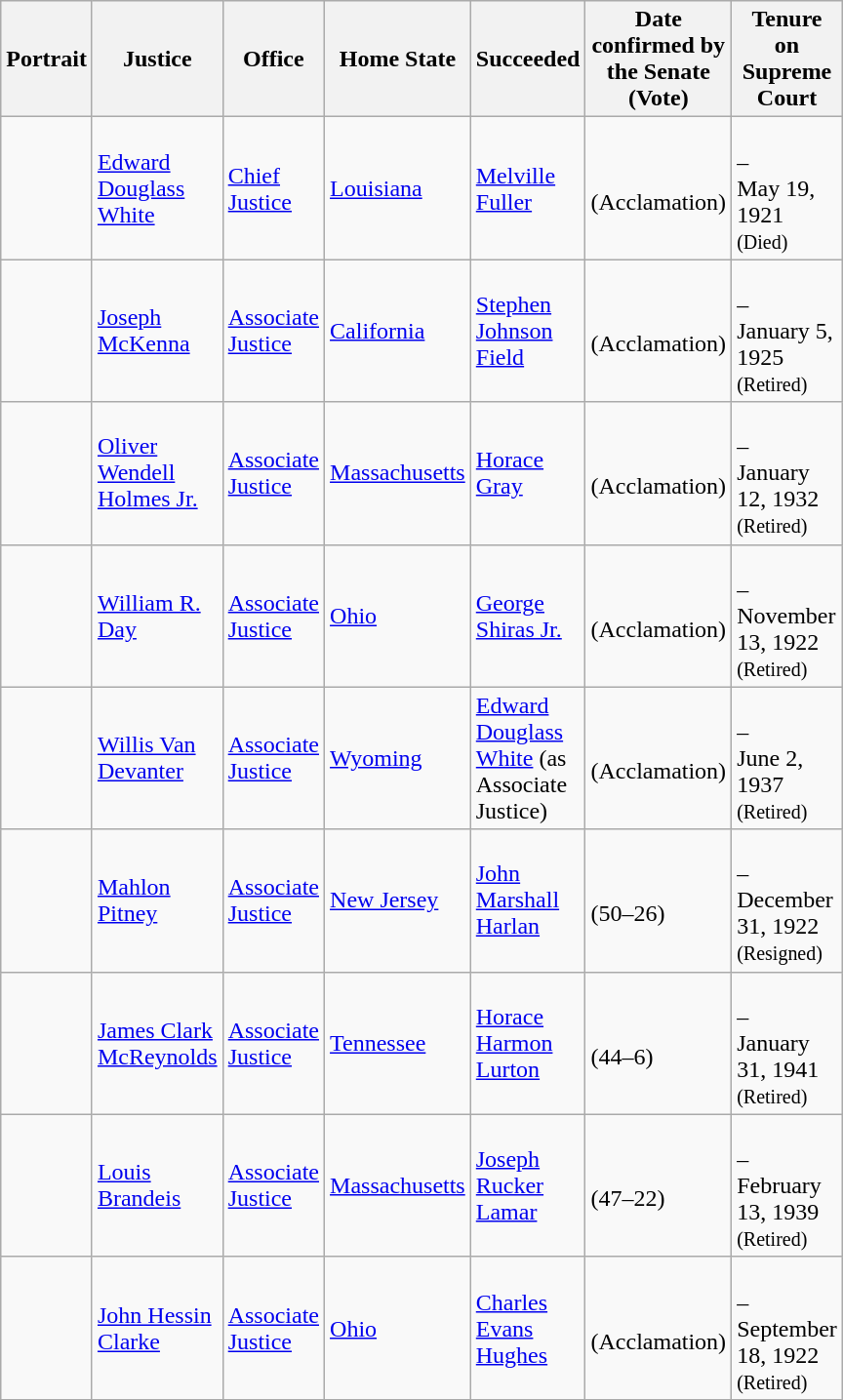<table class="wikitable sortable">
<tr>
<th scope="col" style="width: 10px;">Portrait</th>
<th scope="col" style="width: 10px;">Justice</th>
<th scope="col" style="width: 10px;">Office</th>
<th scope="col" style="width: 10px;">Home State</th>
<th scope="col" style="width: 10px;">Succeeded</th>
<th scope="col" style="width: 10px;">Date confirmed by the Senate<br>(Vote)</th>
<th scope="col" style="width: 10px;">Tenure on Supreme Court</th>
</tr>
<tr>
<td></td>
<td><a href='#'>Edward Douglass White</a></td>
<td><a href='#'>Chief Justice</a></td>
<td><a href='#'>Louisiana</a></td>
<td><a href='#'>Melville Fuller</a></td>
<td><br>(Acclamation)</td>
<td><br>–<br>May 19, 1921<br><small>(Died)</small></td>
</tr>
<tr>
<td></td>
<td><a href='#'>Joseph McKenna</a></td>
<td><a href='#'>Associate Justice</a></td>
<td><a href='#'>California</a></td>
<td><a href='#'>Stephen Johnson Field</a></td>
<td><br>(Acclamation)</td>
<td><br>–<br>January 5, 1925<br><small>(Retired)</small></td>
</tr>
<tr>
<td></td>
<td><a href='#'>Oliver Wendell Holmes Jr.</a></td>
<td><a href='#'>Associate Justice</a></td>
<td><a href='#'>Massachusetts</a></td>
<td><a href='#'>Horace Gray</a></td>
<td><br>(Acclamation)</td>
<td><br>–<br>January 12, 1932<br><small>(Retired)</small></td>
</tr>
<tr>
<td></td>
<td><a href='#'>William R. Day</a></td>
<td><a href='#'>Associate Justice</a></td>
<td><a href='#'>Ohio</a></td>
<td><a href='#'>George Shiras Jr.</a></td>
<td><br>(Acclamation)</td>
<td><br>–<br>November 13, 1922<br><small>(Retired)</small></td>
</tr>
<tr>
<td></td>
<td><a href='#'>Willis Van Devanter</a></td>
<td><a href='#'>Associate Justice</a></td>
<td><a href='#'>Wyoming</a></td>
<td><a href='#'>Edward Douglass White</a> (as Associate Justice)</td>
<td><br>(Acclamation)</td>
<td><br>–<br>June 2, 1937<br><small>(Retired)</small></td>
</tr>
<tr>
<td></td>
<td><a href='#'>Mahlon Pitney</a></td>
<td><a href='#'>Associate Justice</a></td>
<td><a href='#'>New Jersey</a></td>
<td><a href='#'>John Marshall Harlan</a></td>
<td><br>(50–26)</td>
<td><br>–<br>December 31, 1922<br><small>(Resigned)</small></td>
</tr>
<tr>
<td></td>
<td><a href='#'>James Clark McReynolds</a></td>
<td><a href='#'>Associate Justice</a></td>
<td><a href='#'>Tennessee</a></td>
<td><a href='#'>Horace Harmon Lurton</a></td>
<td><br>(44–6)</td>
<td><br>–<br>January 31, 1941<br><small>(Retired)</small></td>
</tr>
<tr>
<td></td>
<td><a href='#'>Louis Brandeis</a></td>
<td><a href='#'>Associate Justice</a></td>
<td><a href='#'>Massachusetts</a></td>
<td><a href='#'>Joseph Rucker Lamar</a></td>
<td><br>(47–22)</td>
<td><br>–<br>February 13, 1939<br><small>(Retired)</small></td>
</tr>
<tr>
<td></td>
<td><a href='#'>John Hessin Clarke</a></td>
<td><a href='#'>Associate Justice</a></td>
<td><a href='#'>Ohio</a></td>
<td><a href='#'>Charles Evans Hughes</a></td>
<td><br>(Acclamation)</td>
<td><br>–<br>September 18, 1922<br><small>(Retired)</small></td>
</tr>
<tr>
</tr>
</table>
